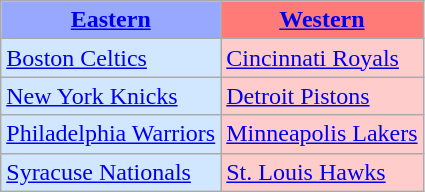<table class="wikitable">
<tr>
<th style="background-color: #99A8FF;"><a href='#'>Eastern</a></th>
<th style="background-color: #FF7B77;"><a href='#'>Western</a></th>
</tr>
<tr>
<td style="background-color: #D0E7FF;"><a href='#'>Boston Celtics</a></td>
<td style="background-color: #FFCCCC;"><a href='#'>Cincinnati Royals</a></td>
</tr>
<tr>
<td style="background-color: #D0E7FF;"><a href='#'>New York Knicks</a></td>
<td style="background-color: #FFCCCC;"><a href='#'>Detroit Pistons</a></td>
</tr>
<tr>
<td style="background-color: #D0E7FF;"><a href='#'>Philadelphia Warriors</a></td>
<td style="background-color: #FFCCCC;"><a href='#'>Minneapolis Lakers</a></td>
</tr>
<tr>
<td style="background-color: #D0E7FF;"><a href='#'>Syracuse Nationals</a></td>
<td style="background-color: #FFCCCC;"><a href='#'>St. Louis Hawks</a></td>
</tr>
</table>
